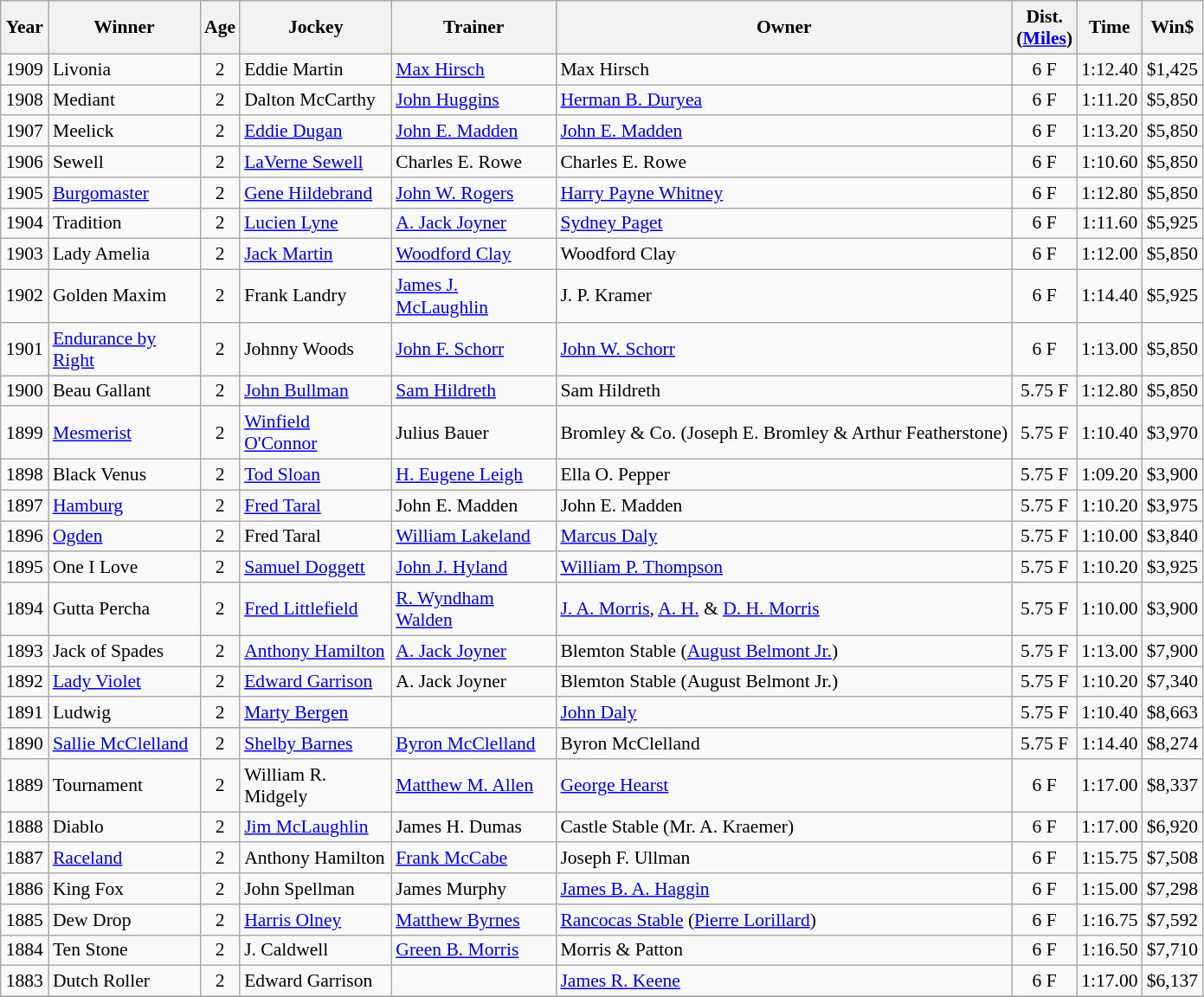<table class="wikitable sortable" style="font-size:90%">
<tr>
<th style="width:30px">Year<br></th>
<th style="width:110px">Winner<br></th>
<th style="width:20px">Age<br></th>
<th style="width:110px">Jockey<br></th>
<th style="width:120px">Trainer<br></th>
<th>Owner<br></th>
<th style="width:25px">Dist.<br> <span>(<a href='#'>Miles</a>)</span></th>
<th style="width:25px">Time<br></th>
<th style="width:25px">Win$</th>
</tr>
<tr>
<td align=center>1909</td>
<td>Livonia</td>
<td align=center>2</td>
<td>Eddie Martin</td>
<td><a href='#'>Max Hirsch</a></td>
<td>Max Hirsch</td>
<td align=center>6 F</td>
<td align=center>1:12.40</td>
<td align=center>$1,425</td>
</tr>
<tr>
<td align=center>1908</td>
<td>Mediant</td>
<td align=center>2</td>
<td>Dalton McCarthy</td>
<td><a href='#'>John Huggins</a></td>
<td><a href='#'>Herman B. Duryea</a></td>
<td align=center>6 F</td>
<td align=center>1:11.20</td>
<td align=center>$5,850</td>
</tr>
<tr>
<td align=center>1907</td>
<td>Meelick</td>
<td align=center>2</td>
<td><a href='#'>Eddie Dugan</a></td>
<td><a href='#'>John E. Madden</a></td>
<td><a href='#'>John E. Madden</a></td>
<td align=center>6 F</td>
<td align=center>1:13.20</td>
<td align=center>$5,850</td>
</tr>
<tr>
<td align=center>1906</td>
<td>Sewell</td>
<td align=center>2</td>
<td><a href='#'>LaVerne Sewell</a></td>
<td>Charles E. Rowe</td>
<td>Charles E. Rowe</td>
<td align=center>6 F</td>
<td align=center>1:10.60</td>
<td align=center>$5,850</td>
</tr>
<tr>
<td align=center>1905</td>
<td><a href='#'>Burgomaster</a></td>
<td align=center>2</td>
<td><a href='#'>Gene Hildebrand</a></td>
<td><a href='#'>John W. Rogers</a></td>
<td><a href='#'>Harry Payne Whitney</a></td>
<td align=center>6 F</td>
<td align=center>1:12.80</td>
<td align=center>$5,850</td>
</tr>
<tr>
<td align=center>1904</td>
<td>Tradition</td>
<td align=center>2</td>
<td><a href='#'>Lucien Lyne</a></td>
<td><a href='#'>A. Jack Joyner</a></td>
<td><a href='#'>Sydney Paget</a></td>
<td align=center>6 F</td>
<td align=center>1:11.60</td>
<td align=center>$5,925</td>
</tr>
<tr>
<td align=center>1903</td>
<td>Lady Amelia</td>
<td align=center>2</td>
<td><a href='#'>Jack Martin</a></td>
<td><a href='#'>Woodford Clay</a></td>
<td>Woodford Clay</td>
<td align=center>6 F</td>
<td align=center>1:12.00</td>
<td align=center>$5,850</td>
</tr>
<tr>
<td align=center>1902</td>
<td>Golden Maxim</td>
<td align=center>2</td>
<td>Frank Landry</td>
<td><a href='#'>James J. McLaughlin</a></td>
<td>J. P. Kramer</td>
<td align=center>6 F</td>
<td align=center>1:14.40</td>
<td align=center>$5,925</td>
</tr>
<tr>
<td align=center>1901</td>
<td><a href='#'>Endurance by Right</a></td>
<td align=center>2</td>
<td>Johnny Woods</td>
<td><a href='#'>John F. Schorr</a></td>
<td><a href='#'>John W. Schorr</a></td>
<td align=center>6 F</td>
<td align=center>1:13.00</td>
<td align=center>$5,850</td>
</tr>
<tr>
<td align=center>1900</td>
<td>Beau Gallant</td>
<td align=center>2</td>
<td><a href='#'>John Bullman</a></td>
<td><a href='#'>Sam Hildreth</a></td>
<td>Sam Hildreth</td>
<td align=center>5.75 F</td>
<td align=center>1:12.80</td>
<td align=center>$5,850</td>
</tr>
<tr>
<td align=center>1899</td>
<td><a href='#'>Mesmerist</a></td>
<td align=center>2</td>
<td><a href='#'>Winfield O'Connor</a></td>
<td>Julius Bauer</td>
<td>Bromley & Co. (Joseph E. Bromley & Arthur Featherstone)</td>
<td align=center>5.75 F</td>
<td align=center>1:10.40</td>
<td align=center>$3,970</td>
</tr>
<tr>
<td align=center>1898</td>
<td>Black Venus</td>
<td align=center>2</td>
<td><a href='#'>Tod Sloan</a></td>
<td><a href='#'>H. Eugene Leigh</a></td>
<td>Ella O. Pepper</td>
<td align=center>5.75 F</td>
<td align=center>1:09.20</td>
<td align=center>$3,900</td>
</tr>
<tr>
<td align=center>1897</td>
<td><a href='#'>Hamburg</a></td>
<td align=center>2</td>
<td><a href='#'>Fred Taral</a></td>
<td>John E. Madden</td>
<td>John E. Madden</td>
<td align=center>5.75 F</td>
<td align=center>1:10.20</td>
<td align=center>$3,975</td>
</tr>
<tr>
<td align=center>1896</td>
<td><a href='#'>Ogden</a></td>
<td align=center>2</td>
<td>Fred Taral</td>
<td><a href='#'>William Lakeland</a></td>
<td><a href='#'>Marcus Daly</a></td>
<td align=center>5.75 F</td>
<td align=center>1:10.00</td>
<td align=center>$3,840</td>
</tr>
<tr>
<td align=center>1895</td>
<td>One I Love</td>
<td align=center>2</td>
<td><a href='#'>Samuel Doggett</a></td>
<td><a href='#'>John J. Hyland</a></td>
<td><a href='#'>William P. Thompson</a></td>
<td align=center>5.75 F</td>
<td align=center>1:10.20</td>
<td align=center>$3,925</td>
</tr>
<tr>
<td align=center>1894</td>
<td>Gutta Percha</td>
<td align=center>2</td>
<td><a href='#'>Fred Littlefield</a></td>
<td><a href='#'>R. Wyndham Walden</a></td>
<td><a href='#'>J. A. Morris</a>, <a href='#'>A. H.</a> & <a href='#'>D. H. Morris</a></td>
<td align=center>5.75 F</td>
<td align=center>1:10.00</td>
<td align=center>$3,900</td>
</tr>
<tr>
<td align=center>1893</td>
<td>Jack of Spades</td>
<td align=center>2</td>
<td><a href='#'>Anthony Hamilton</a></td>
<td><a href='#'>A. Jack Joyner</a></td>
<td>Blemton Stable (<a href='#'>August Belmont Jr.</a>)</td>
<td align=center>5.75 F</td>
<td align=center>1:13.00</td>
<td align=center>$7,900</td>
</tr>
<tr>
<td align=center>1892</td>
<td><a href='#'>Lady Violet</a></td>
<td align=center>2</td>
<td><a href='#'>Edward Garrison</a></td>
<td>A. Jack Joyner</td>
<td>Blemton Stable (August Belmont Jr.)</td>
<td align=center>5.75 F</td>
<td align=center>1:10.20</td>
<td align=center>$7,340</td>
</tr>
<tr>
<td align=center>1891</td>
<td>Ludwig</td>
<td align=center>2</td>
<td><a href='#'>Marty Bergen</a></td>
<td></td>
<td><a href='#'>John Daly</a></td>
<td align=center>5.75 F</td>
<td align=center>1:10.40</td>
<td align=center>$8,663</td>
</tr>
<tr>
<td align=center>1890</td>
<td><a href='#'>Sallie McClelland</a></td>
<td align=center>2</td>
<td><a href='#'>Shelby Barnes</a></td>
<td><a href='#'>Byron McClelland</a></td>
<td>Byron McClelland</td>
<td align=center>5.75 F</td>
<td align=center>1:14.40</td>
<td align=center>$8,274</td>
</tr>
<tr>
<td align=center>1889</td>
<td>Tournament</td>
<td align=center>2</td>
<td>William R. Midgely</td>
<td><a href='#'>Matthew M. Allen</a></td>
<td><a href='#'>George Hearst</a></td>
<td align=center>6 F</td>
<td align=center>1:17.00</td>
<td align=center>$8,337</td>
</tr>
<tr>
<td align=center>1888</td>
<td>Diablo</td>
<td align=center>2</td>
<td><a href='#'>Jim McLaughlin</a></td>
<td>James H. Dumas</td>
<td>Castle Stable (Mr. A. Kraemer)</td>
<td align=center>6 F</td>
<td align=center>1:17.00</td>
<td align=center>$6,920</td>
</tr>
<tr>
<td align=center>1887</td>
<td><a href='#'>Raceland</a></td>
<td align=center>2</td>
<td>Anthony Hamilton</td>
<td><a href='#'>Frank McCabe</a></td>
<td>Joseph F. Ullman</td>
<td align=center>6 F</td>
<td align=center>1:15.75</td>
<td align=center>$7,508</td>
</tr>
<tr>
<td align=center>1886</td>
<td>King Fox</td>
<td align=center>2</td>
<td>John Spellman</td>
<td>James Murphy</td>
<td><a href='#'>James B. A. Haggin</a></td>
<td align=center>6 F</td>
<td align=center>1:15.00</td>
<td align=center>$7,298</td>
</tr>
<tr>
<td align=center>1885</td>
<td>Dew Drop</td>
<td align=center>2</td>
<td><a href='#'>Harris Olney</a></td>
<td><a href='#'>Matthew Byrnes</a></td>
<td><a href='#'>Rancocas Stable</a> (<a href='#'>Pierre Lorillard</a>)</td>
<td align=center>6 F</td>
<td align=center>1:16.75</td>
<td align=center>$7,592</td>
</tr>
<tr>
<td align=center>1884</td>
<td>Ten Stone</td>
<td align=center>2</td>
<td>J. Caldwell</td>
<td><a href='#'>Green B. Morris</a></td>
<td>Morris & Patton</td>
<td align=center>6 F</td>
<td align=center>1:16.50</td>
<td align=center>$7,710</td>
</tr>
<tr>
<td align=center>1883</td>
<td>Dutch Roller</td>
<td align=center>2</td>
<td>Edward Garrison</td>
<td></td>
<td><a href='#'>James R. Keene</a></td>
<td align=center>6 F</td>
<td align=center>1:17.00</td>
<td align=center>$6,137</td>
</tr>
<tr>
</tr>
</table>
